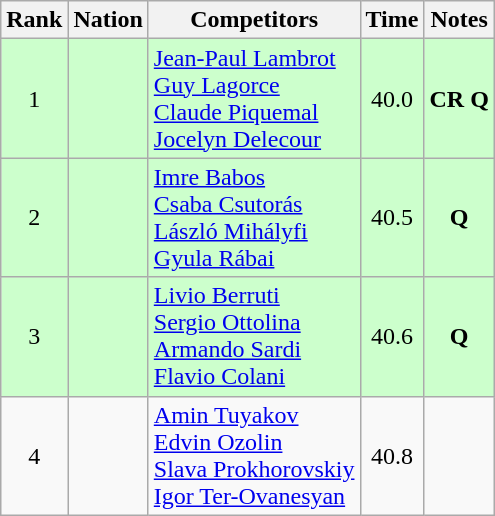<table class="wikitable sortable" style="text-align:center">
<tr>
<th>Rank</th>
<th>Nation</th>
<th>Competitors</th>
<th>Time</th>
<th>Notes</th>
</tr>
<tr bgcolor=ccffcc>
<td>1</td>
<td align=left></td>
<td align=left><a href='#'>Jean-Paul Lambrot</a><br><a href='#'>Guy Lagorce</a><br><a href='#'>Claude Piquemal</a><br><a href='#'>Jocelyn Delecour</a></td>
<td>40.0</td>
<td><strong>CR Q</strong></td>
</tr>
<tr bgcolor=ccffcc>
<td>2</td>
<td align=left></td>
<td align=left><a href='#'>Imre Babos</a><br><a href='#'>Csaba Csutorás</a><br><a href='#'>László Mihályfi</a><br><a href='#'>Gyula Rábai</a></td>
<td>40.5</td>
<td><strong>Q</strong></td>
</tr>
<tr bgcolor=ccffcc>
<td>3</td>
<td align=left></td>
<td align=left><a href='#'>Livio Berruti</a><br><a href='#'>Sergio Ottolina</a><br><a href='#'>Armando Sardi</a><br><a href='#'>Flavio Colani</a></td>
<td>40.6</td>
<td><strong>Q</strong></td>
</tr>
<tr>
<td>4</td>
<td align=left></td>
<td align=left><a href='#'>Amin Tuyakov</a><br><a href='#'>Edvin Ozolin</a><br><a href='#'>Slava Prokhorovskiy</a><br><a href='#'>Igor Ter-Ovanesyan</a></td>
<td>40.8</td>
<td></td>
</tr>
</table>
